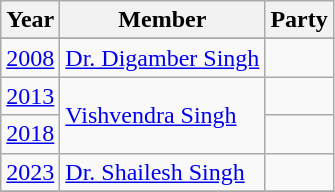<table class="wikitable sortable">
<tr>
<th>Year</th>
<th>Member</th>
<th colspan=2>Party</th>
</tr>
<tr>
</tr>
<tr>
<td><a href='#'>2008</a></td>
<td><a href='#'>Dr. Digamber Singh</a></td>
<td></td>
</tr>
<tr>
<td><a href='#'>2013</a></td>
<td rowspan=2><a href='#'>Vishvendra Singh</a></td>
<td></td>
</tr>
<tr>
<td><a href='#'>2018</a></td>
</tr>
<tr>
<td><a href='#'>2023</a></td>
<td><a href='#'>Dr. Shailesh Singh</a></td>
<td></td>
</tr>
<tr>
</tr>
</table>
